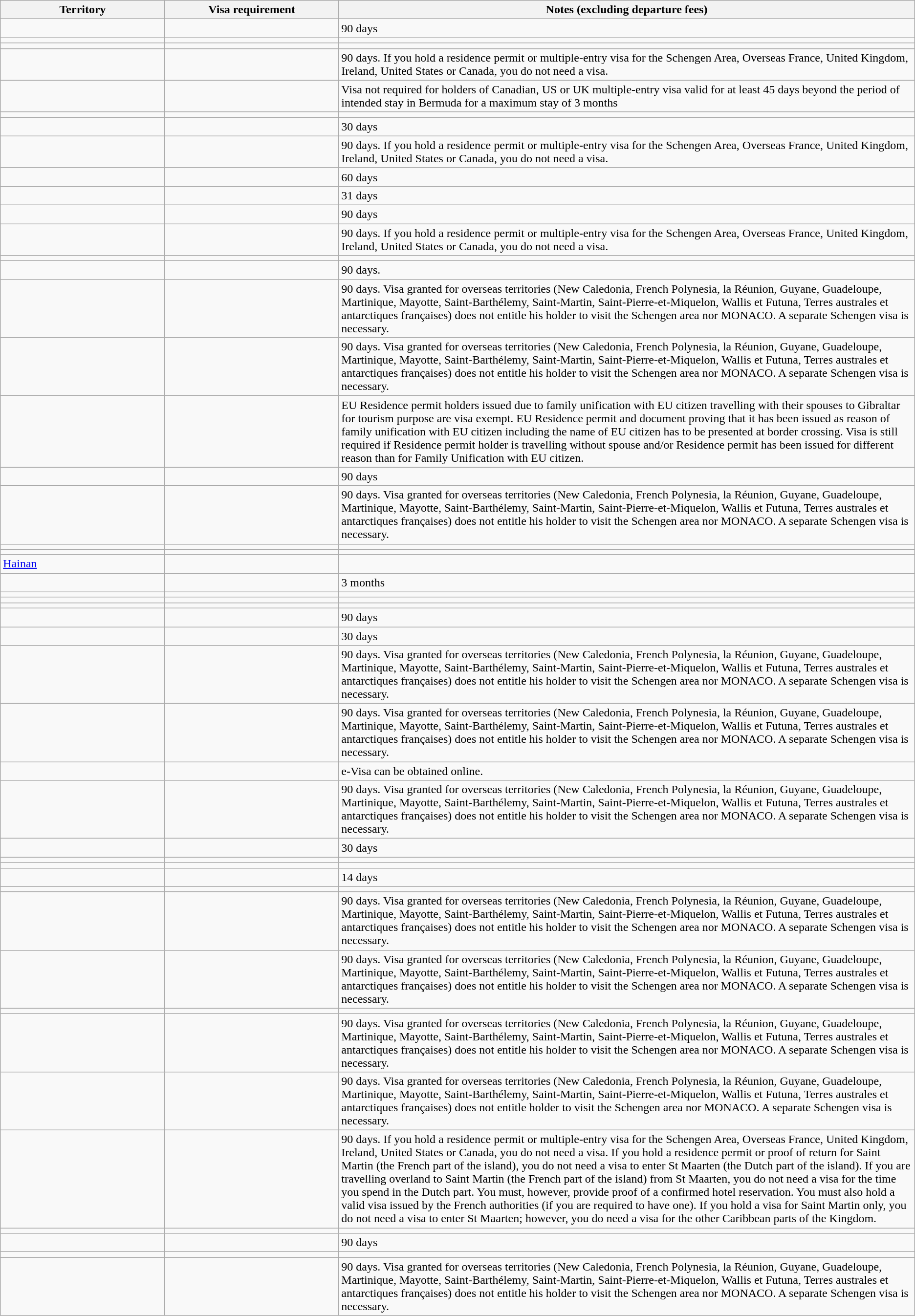<table class="sortable wikitable">
<tr>
<th style="width:18%;">Territory</th>
<th style="width:19%;">Visa requirement</th>
<th>Notes (excluding departure fees)</th>
</tr>
<tr>
<td></td>
<td></td>
<td>90 days</td>
</tr>
<tr>
<td></td>
<td></td>
<td></td>
</tr>
<tr>
<td></td>
<td></td>
<td></td>
</tr>
<tr>
<td></td>
<td></td>
<td>90 days. If you hold a residence permit or multiple-entry visa for the Schengen Area, Overseas France, United Kingdom, Ireland, United States or Canada, you do not need a visa.</td>
</tr>
<tr>
<td></td>
<td></td>
<td>Visa not required for holders of Canadian, US or UK multiple-entry visa valid for at least 45 days beyond the period of intended stay in Bermuda for a maximum stay of 3 months</td>
</tr>
<tr>
<td></td>
<td></td>
<td></td>
</tr>
<tr>
<td></td>
<td></td>
<td>30 days</td>
</tr>
<tr>
<td></td>
<td></td>
<td>90 days. If you hold a residence permit or multiple-entry visa for the Schengen Area, Overseas France, United Kingdom, Ireland, United States or Canada, you do not need a visa.</td>
</tr>
<tr>
<td></td>
<td></td>
<td>60 days</td>
</tr>
<tr>
<td></td>
<td></td>
<td>31 days</td>
</tr>
<tr>
<td></td>
<td></td>
<td>90 days</td>
</tr>
<tr>
<td></td>
<td></td>
<td>90 days. If you hold a residence permit or multiple-entry visa for the Schengen Area, Overseas France, United Kingdom, Ireland, United States or Canada, you do not need a visa.</td>
</tr>
<tr>
<td></td>
<td></td>
<td></td>
</tr>
<tr>
<td></td>
<td></td>
<td>90 days.</td>
</tr>
<tr>
<td></td>
<td></td>
<td>90 days. Visa granted for overseas territories (New Caledonia, French Polynesia, la Réunion, Guyane, Guadeloupe, Martinique, Mayotte, Saint-Barthélemy, Saint-Martin, Saint-Pierre-et-Miquelon, Wallis et Futuna, Terres australes et antarctiques françaises) does not entitle his holder to visit the Schengen area nor MONACO. A separate Schengen visa is necessary.</td>
</tr>
<tr>
<td></td>
<td></td>
<td>90 days. Visa granted for overseas territories (New Caledonia, French Polynesia, la Réunion, Guyane, Guadeloupe, Martinique, Mayotte, Saint-Barthélemy, Saint-Martin, Saint-Pierre-et-Miquelon, Wallis et Futuna, Terres australes et antarctiques françaises) does not entitle his holder to visit the Schengen area nor MONACO. A separate Schengen visa is necessary.</td>
</tr>
<tr>
<td></td>
<td></td>
<td>EU Residence permit holders issued due to family unification with EU citizen travelling with their spouses to Gibraltar for tourism purpose are visa exempt.  EU Residence permit and document proving that it has been issued as reason of family unification with EU citizen including the name of EU citizen has to be presented at border crossing.  Visa is still required if Residence permit holder is travelling without spouse and/or Residence permit has been issued for different reason than for Family Unification with EU citizen.</td>
</tr>
<tr>
<td></td>
<td></td>
<td>90 days</td>
</tr>
<tr>
<td></td>
<td></td>
<td>90 days. Visa granted for overseas territories (New Caledonia, French Polynesia, la Réunion, Guyane, Guadeloupe, Martinique, Mayotte, Saint-Barthélemy, Saint-Martin, Saint-Pierre-et-Miquelon, Wallis et Futuna, Terres australes et antarctiques françaises) does not entitle his holder to visit the Schengen area nor MONACO. A separate Schengen visa is necessary.</td>
</tr>
<tr>
<td></td>
<td></td>
<td></td>
</tr>
<tr>
<td></td>
<td></td>
<td></td>
</tr>
<tr>
<td> <a href='#'>Hainan</a></td>
<td></td>
<td></td>
</tr>
<tr>
<td></td>
<td></td>
<td>3 months</td>
</tr>
<tr>
<td></td>
<td></td>
<td></td>
</tr>
<tr>
<td></td>
<td></td>
<td></td>
</tr>
<tr>
<td></td>
<td></td>
<td></td>
</tr>
<tr>
<td></td>
<td></td>
<td>90 days</td>
</tr>
<tr>
<td></td>
<td></td>
<td>30 days</td>
</tr>
<tr>
<td></td>
<td></td>
<td>90 days. Visa granted for overseas territories (New Caledonia, French Polynesia, la Réunion, Guyane, Guadeloupe, Martinique, Mayotte, Saint-Barthélemy, Saint-Martin, Saint-Pierre-et-Miquelon, Wallis et Futuna, Terres australes et antarctiques françaises) does not entitle his holder to visit the Schengen area nor MONACO. A separate Schengen visa is necessary.</td>
</tr>
<tr>
<td></td>
<td></td>
<td>90 days. Visa granted for overseas territories (New Caledonia, French Polynesia, la Réunion, Guyane, Guadeloupe, Martinique, Mayotte, Saint-Barthélemy, Saint-Martin, Saint-Pierre-et-Miquelon, Wallis et Futuna, Terres australes et antarctiques françaises) does not entitle his holder to visit the Schengen area nor MONACO. A separate Schengen visa is necessary.</td>
</tr>
<tr>
<td></td>
<td></td>
<td>e-Visa can be obtained online.</td>
</tr>
<tr>
<td></td>
<td></td>
<td>90 days. Visa granted for overseas territories (New Caledonia, French Polynesia, la Réunion, Guyane, Guadeloupe, Martinique, Mayotte, Saint-Barthélemy, Saint-Martin, Saint-Pierre-et-Miquelon, Wallis et Futuna, Terres australes et antarctiques françaises) does not entitle his holder to visit the Schengen area nor MONACO. A separate Schengen visa is necessary.</td>
</tr>
<tr>
<td></td>
<td></td>
<td>30 days</td>
</tr>
<tr>
<td></td>
<td></td>
<td></td>
</tr>
<tr>
<td></td>
<td></td>
<td></td>
</tr>
<tr>
<td></td>
<td></td>
<td>14 days</td>
</tr>
<tr>
<td></td>
<td></td>
<td></td>
</tr>
<tr>
<td></td>
<td></td>
<td>90 days. Visa granted for overseas territories (New Caledonia, French Polynesia, la Réunion, Guyane, Guadeloupe, Martinique, Mayotte, Saint-Barthélemy, Saint-Martin, Saint-Pierre-et-Miquelon, Wallis et Futuna, Terres australes et antarctiques françaises) does not entitle his holder to visit the Schengen area nor MONACO. A separate Schengen visa is necessary.</td>
</tr>
<tr>
<td></td>
<td></td>
<td>90 days. Visa granted for overseas territories (New Caledonia, French Polynesia, la Réunion, Guyane, Guadeloupe, Martinique, Mayotte, Saint-Barthélemy, Saint-Martin, Saint-Pierre-et-Miquelon, Wallis et Futuna, Terres australes et antarctiques françaises) does not entitle his holder to visit the Schengen area nor MONACO. A separate Schengen visa is necessary.</td>
</tr>
<tr>
<td></td>
<td></td>
<td></td>
</tr>
<tr>
<td></td>
<td></td>
<td>90 days. Visa granted for overseas territories (New Caledonia, French Polynesia, la Réunion, Guyane, Guadeloupe, Martinique, Mayotte, Saint-Barthélemy, Saint-Martin, Saint-Pierre-et-Miquelon, Wallis et Futuna, Terres australes et antarctiques françaises) does not entitle his holder to visit the Schengen area nor MONACO. A separate Schengen visa is necessary.</td>
</tr>
<tr>
<td></td>
<td></td>
<td>90 days. Visa granted for overseas territories (New Caledonia, French Polynesia, la Réunion, Guyane, Guadeloupe, Martinique, Mayotte, Saint-Barthélemy, Saint-Martin, Saint-Pierre-et-Miquelon, Wallis et Futuna, Terres australes et antarctiques françaises) does not entitle holder to visit the Schengen area nor MONACO. A separate Schengen visa is necessary.</td>
</tr>
<tr>
<td></td>
<td></td>
<td>90 days. If you hold a residence permit or multiple-entry visa for the Schengen Area, Overseas France, United Kingdom, Ireland, United States or Canada, you do not need a visa. If you hold a residence permit or proof of return for Saint Martin (the French part of the island), you do not need a visa to enter St Maarten (the Dutch part of the island). If you are travelling overland to Saint Martin (the French part of the island) from St Maarten, you do not need a visa for the time you spend in the Dutch part. You must, however, provide proof of a confirmed hotel reservation. You must also hold a valid visa issued by the French authorities (if you are required to have one). If you hold a visa for Saint Martin only, you do not need a visa to enter St Maarten; however, you do need a visa for the other Caribbean parts of the Kingdom.</td>
</tr>
<tr>
<td></td>
<td></td>
<td></td>
</tr>
<tr>
<td></td>
<td></td>
<td>90 days</td>
</tr>
<tr>
<td></td>
<td></td>
<td></td>
</tr>
<tr>
<td></td>
<td></td>
<td>90 days. Visa granted for overseas territories (New Caledonia, French Polynesia, la Réunion, Guyane, Guadeloupe, Martinique, Mayotte, Saint-Barthélemy, Saint-Martin, Saint-Pierre-et-Miquelon, Wallis et Futuna, Terres australes et antarctiques françaises) does not entitle his holder to visit the Schengen area nor MONACO. A separate Schengen visa is necessary.</td>
</tr>
</table>
